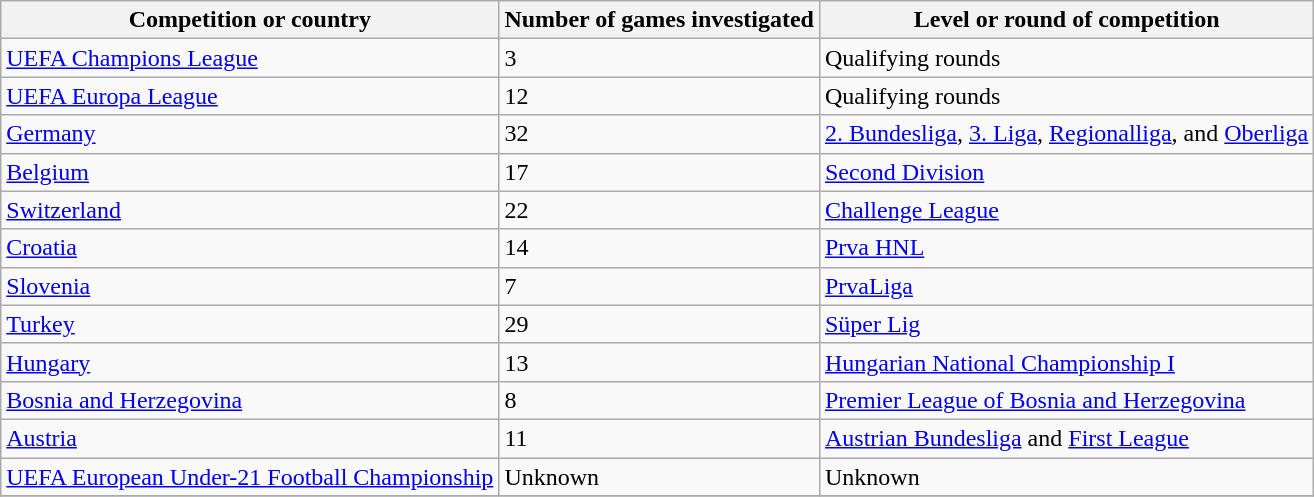<table class="wikitable">
<tr>
<th>Competition or country</th>
<th>Number of games investigated</th>
<th>Level or round of competition</th>
</tr>
<tr>
<td><a href='#'>UEFA Champions League</a></td>
<td>3</td>
<td>Qualifying rounds</td>
</tr>
<tr>
<td><a href='#'>UEFA Europa League</a></td>
<td>12</td>
<td>Qualifying rounds</td>
</tr>
<tr>
<td><a href='#'>Germany</a></td>
<td>32</td>
<td><a href='#'>2. Bundesliga</a>, <a href='#'>3. Liga</a>, <a href='#'>Regionalliga</a>, and <a href='#'>Oberliga</a></td>
</tr>
<tr>
<td><a href='#'>Belgium</a></td>
<td>17</td>
<td><a href='#'>Second Division</a></td>
</tr>
<tr>
<td><a href='#'>Switzerland</a></td>
<td>22</td>
<td><a href='#'>Challenge League</a></td>
</tr>
<tr>
<td><a href='#'>Croatia</a></td>
<td>14</td>
<td><a href='#'>Prva HNL</a></td>
</tr>
<tr>
<td><a href='#'>Slovenia</a></td>
<td>7</td>
<td><a href='#'>PrvaLiga</a></td>
</tr>
<tr>
<td><a href='#'>Turkey</a></td>
<td>29</td>
<td><a href='#'>Süper Lig</a></td>
</tr>
<tr>
<td><a href='#'>Hungary</a></td>
<td>13</td>
<td><a href='#'>Hungarian National Championship I</a></td>
</tr>
<tr>
<td><a href='#'>Bosnia and Herzegovina</a></td>
<td>8</td>
<td><a href='#'>Premier League of Bosnia and Herzegovina</a></td>
</tr>
<tr>
<td><a href='#'>Austria</a></td>
<td>11</td>
<td><a href='#'>Austrian Bundesliga</a> and <a href='#'>First League</a></td>
</tr>
<tr>
<td><a href='#'>UEFA European Under-21 Football Championship</a></td>
<td>Unknown</td>
<td>Unknown</td>
</tr>
<tr>
</tr>
</table>
